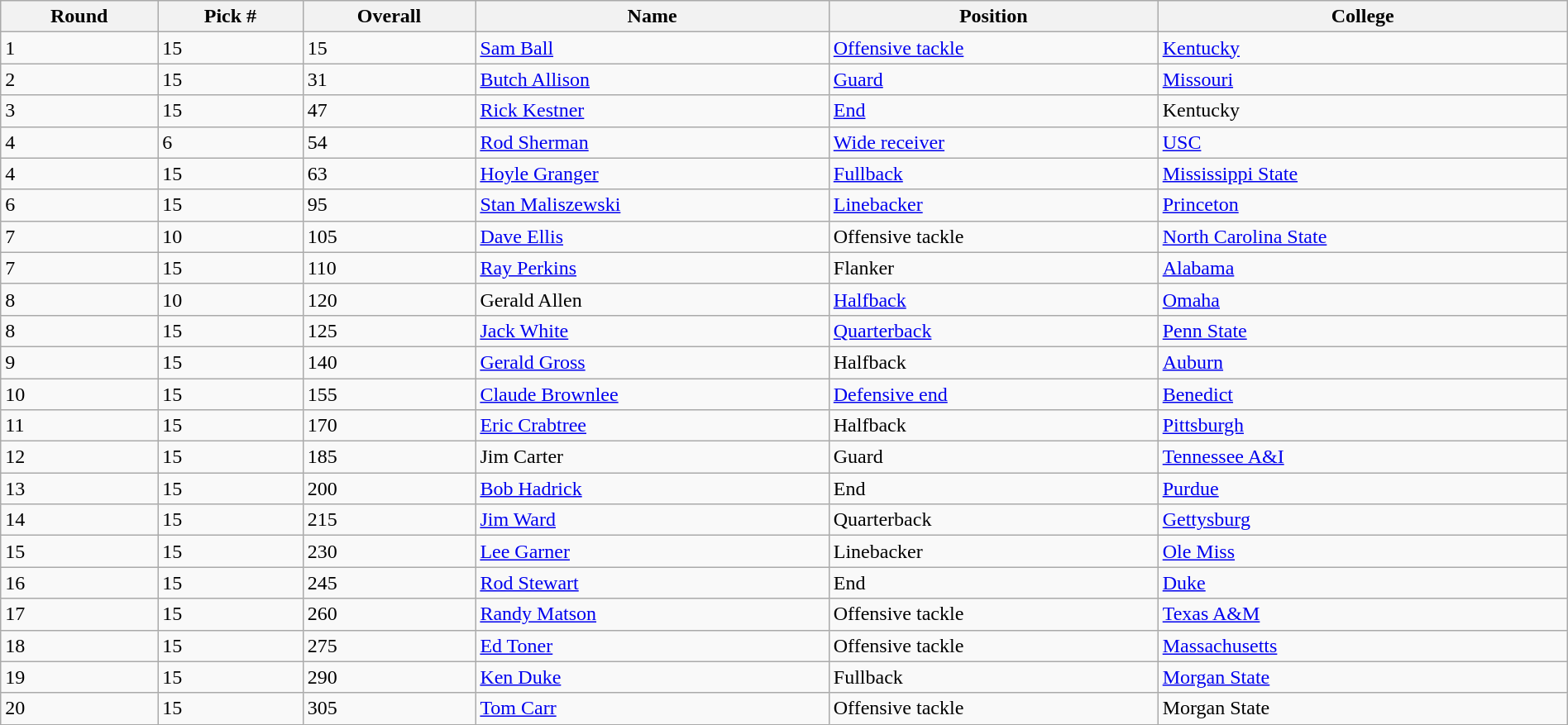<table class="wikitable sortable sortable" style="width: 100%">
<tr>
<th>Round</th>
<th>Pick #</th>
<th>Overall</th>
<th>Name</th>
<th>Position</th>
<th>College</th>
</tr>
<tr>
<td>1</td>
<td>15</td>
<td>15</td>
<td><a href='#'>Sam Ball</a></td>
<td><a href='#'>Offensive tackle</a></td>
<td><a href='#'>Kentucky</a></td>
</tr>
<tr>
<td>2</td>
<td>15</td>
<td>31</td>
<td><a href='#'>Butch Allison</a></td>
<td><a href='#'>Guard</a></td>
<td><a href='#'>Missouri</a></td>
</tr>
<tr>
<td>3</td>
<td>15</td>
<td>47</td>
<td><a href='#'>Rick Kestner</a></td>
<td><a href='#'>End</a></td>
<td>Kentucky</td>
</tr>
<tr>
<td>4</td>
<td>6</td>
<td>54</td>
<td><a href='#'>Rod Sherman</a></td>
<td><a href='#'>Wide receiver</a></td>
<td><a href='#'>USC</a></td>
</tr>
<tr>
<td>4</td>
<td>15</td>
<td>63</td>
<td><a href='#'>Hoyle Granger</a></td>
<td><a href='#'>Fullback</a></td>
<td><a href='#'>Mississippi State</a></td>
</tr>
<tr>
<td>6</td>
<td>15</td>
<td>95</td>
<td><a href='#'>Stan Maliszewski</a></td>
<td><a href='#'>Linebacker</a></td>
<td><a href='#'>Princeton</a></td>
</tr>
<tr>
<td>7</td>
<td>10</td>
<td>105</td>
<td><a href='#'>Dave Ellis</a></td>
<td>Offensive tackle</td>
<td><a href='#'>North Carolina State</a></td>
</tr>
<tr>
<td>7</td>
<td>15</td>
<td>110</td>
<td><a href='#'>Ray Perkins</a></td>
<td>Flanker</td>
<td><a href='#'>Alabama</a></td>
</tr>
<tr>
<td>8</td>
<td>10</td>
<td>120</td>
<td>Gerald Allen</td>
<td><a href='#'>Halfback</a></td>
<td><a href='#'>Omaha</a></td>
</tr>
<tr>
<td>8</td>
<td>15</td>
<td>125</td>
<td><a href='#'>Jack White</a></td>
<td><a href='#'>Quarterback</a></td>
<td><a href='#'>Penn State</a></td>
</tr>
<tr>
<td>9</td>
<td>15</td>
<td>140</td>
<td><a href='#'>Gerald Gross</a></td>
<td>Halfback</td>
<td><a href='#'>Auburn</a></td>
</tr>
<tr>
<td>10</td>
<td>15</td>
<td>155</td>
<td><a href='#'>Claude Brownlee</a></td>
<td><a href='#'>Defensive end</a></td>
<td><a href='#'>Benedict</a></td>
</tr>
<tr>
<td>11</td>
<td>15</td>
<td>170</td>
<td><a href='#'>Eric Crabtree</a></td>
<td>Halfback</td>
<td><a href='#'>Pittsburgh</a></td>
</tr>
<tr>
<td>12</td>
<td>15</td>
<td>185</td>
<td>Jim Carter</td>
<td>Guard</td>
<td><a href='#'>Tennessee A&I</a></td>
</tr>
<tr>
<td>13</td>
<td>15</td>
<td>200</td>
<td><a href='#'>Bob Hadrick</a></td>
<td>End</td>
<td><a href='#'>Purdue</a></td>
</tr>
<tr>
<td>14</td>
<td>15</td>
<td>215</td>
<td><a href='#'>Jim Ward</a></td>
<td>Quarterback</td>
<td><a href='#'>Gettysburg</a></td>
</tr>
<tr>
<td>15</td>
<td>15</td>
<td>230</td>
<td><a href='#'>Lee Garner</a></td>
<td>Linebacker</td>
<td><a href='#'>Ole Miss</a></td>
</tr>
<tr>
<td>16</td>
<td>15</td>
<td>245</td>
<td><a href='#'>Rod Stewart</a></td>
<td>End</td>
<td><a href='#'>Duke</a></td>
</tr>
<tr>
<td>17</td>
<td>15</td>
<td>260</td>
<td><a href='#'>Randy Matson</a></td>
<td>Offensive tackle</td>
<td><a href='#'>Texas A&M</a></td>
</tr>
<tr>
<td>18</td>
<td>15</td>
<td>275</td>
<td><a href='#'>Ed Toner</a></td>
<td>Offensive tackle</td>
<td><a href='#'>Massachusetts</a></td>
</tr>
<tr>
<td>19</td>
<td>15</td>
<td>290</td>
<td><a href='#'>Ken Duke</a></td>
<td>Fullback</td>
<td><a href='#'>Morgan State</a></td>
</tr>
<tr>
<td>20</td>
<td>15</td>
<td>305</td>
<td><a href='#'>Tom Carr</a></td>
<td>Offensive tackle</td>
<td>Morgan State</td>
</tr>
</table>
